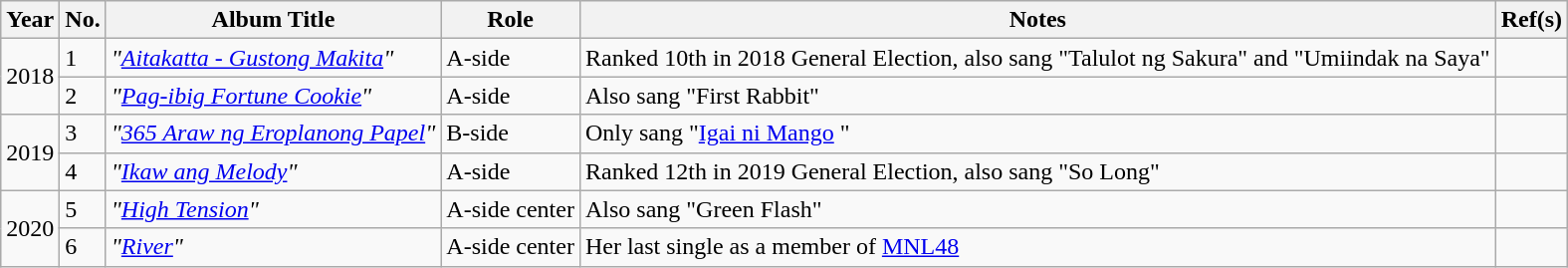<table class="wikitable sortable">
<tr>
<th>Year</th>
<th data-sort-type="number">No.</th>
<th>Album Title</th>
<th>Role</th>
<th class="unsortable">Notes</th>
<th>Ref(s)</th>
</tr>
<tr>
<td rowspan="2">2018</td>
<td>1</td>
<td><em>"<a href='#'>Aitakatta - Gustong Makita</a>"</em></td>
<td>A-side</td>
<td>Ranked 10th in 2018 General Election, also sang "Talulot ng Sakura" and "Umiindak na Saya"</td>
<td></td>
</tr>
<tr>
<td>2</td>
<td><em>"<a href='#'>Pag-ibig Fortune Cookie</a>"</em></td>
<td>A-side</td>
<td>Also sang "First Rabbit"</td>
<td></td>
</tr>
<tr>
<td rowspan="2">2019</td>
<td>3</td>
<td><em>"<a href='#'>365 Araw ng Eroplanong Papel</a>"</em></td>
<td>B-side</td>
<td>Only sang  "<a href='#'>Igai ni Mango</a> "</td>
<td></td>
</tr>
<tr>
<td>4</td>
<td><em>"<a href='#'>Ikaw ang Melody</a>"</em></td>
<td>A-side</td>
<td>Ranked 12th in 2019 General Election, also sang "So Long"</td>
<td></td>
</tr>
<tr>
<td rowspan="2">2020</td>
<td>5</td>
<td><em>"<a href='#'>High Tension</a>"</em></td>
<td>A-side center</td>
<td>Also sang "Green Flash"</td>
<td></td>
</tr>
<tr>
<td>6</td>
<td><em>"<a href='#'>River</a>"</em></td>
<td>A-side center</td>
<td>Her last single as a member of <a href='#'>MNL48</a></td>
<td></td>
</tr>
</table>
